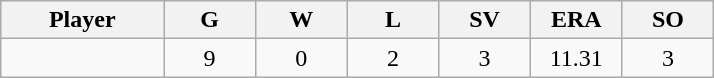<table class="wikitable sortable">
<tr>
<th bgcolor="#DDDDFF" width="16%">Player</th>
<th bgcolor="#DDDDFF" width="9%">G</th>
<th bgcolor="#DDDDFF" width="9%">W</th>
<th bgcolor="#DDDDFF" width="9%">L</th>
<th bgcolor="#DDDDFF" width="9%">SV</th>
<th bgcolor="#DDDDFF" width="9%">ERA</th>
<th bgcolor="#DDDDFF" width="9%">SO</th>
</tr>
<tr align="center">
<td></td>
<td>9</td>
<td>0</td>
<td>2</td>
<td>3</td>
<td>11.31</td>
<td>3</td>
</tr>
</table>
